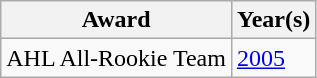<table class="wikitable">
<tr>
<th>Award</th>
<th>Year(s)</th>
</tr>
<tr>
<td>AHL All-Rookie Team</td>
<td><a href='#'>2005</a></td>
</tr>
</table>
